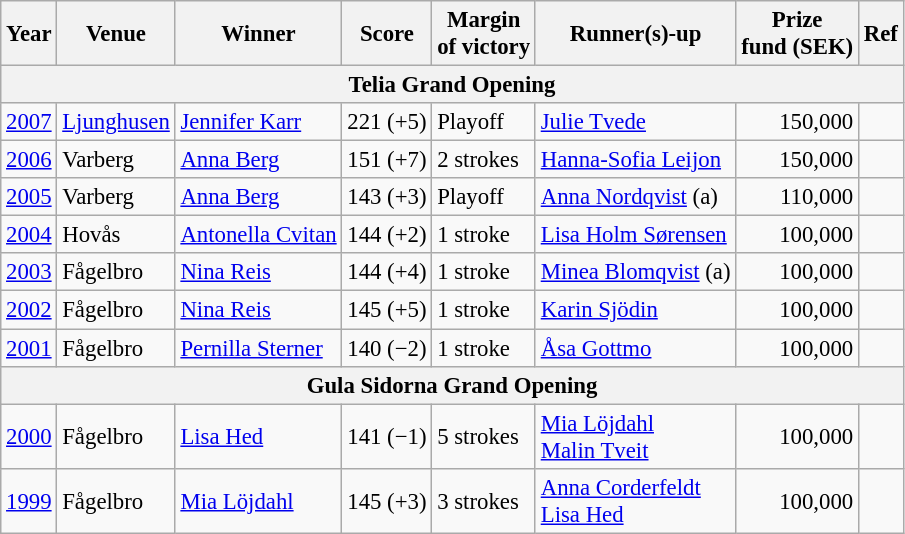<table class=wikitable style="font-size:95%">
<tr>
<th>Year</th>
<th>Venue</th>
<th>Winner</th>
<th>Score</th>
<th>Margin<br>of victory</th>
<th>Runner(s)-up</th>
<th>Prize<br>fund (SEK)</th>
<th>Ref</th>
</tr>
<tr>
<th colspan=9>Telia Grand Opening</th>
</tr>
<tr>
<td><a href='#'>2007</a></td>
<td><a href='#'>Ljunghusen</a></td>
<td> <a href='#'>Jennifer Karr</a></td>
<td align=center>221 (+5)</td>
<td>Playoff</td>
<td> <a href='#'>Julie Tvede</a></td>
<td align=right>150,000</td>
<td></td>
</tr>
<tr>
<td><a href='#'>2006</a></td>
<td>Varberg</td>
<td> <a href='#'>Anna Berg</a></td>
<td align=center>151 (+7)</td>
<td>2 strokes</td>
<td> <a href='#'>Hanna-Sofia Leijon</a></td>
<td align=right>150,000</td>
<td></td>
</tr>
<tr>
<td><a href='#'>2005</a></td>
<td>Varberg</td>
<td> <a href='#'>Anna Berg</a></td>
<td align=center>143 (+3)</td>
<td>Playoff</td>
<td> <a href='#'>Anna Nordqvist</a> (a)</td>
<td align=right>110,000</td>
<td></td>
</tr>
<tr>
<td><a href='#'>2004</a></td>
<td>Hovås</td>
<td> <a href='#'>Antonella Cvitan</a></td>
<td align=center>144 (+2)</td>
<td>1 stroke</td>
<td> <a href='#'>Lisa Holm Sørensen</a></td>
<td align=right>100,000</td>
<td></td>
</tr>
<tr>
<td><a href='#'>2003</a></td>
<td>Fågelbro</td>
<td> <a href='#'>Nina Reis</a></td>
<td align=center>144 (+4)</td>
<td>1 stroke</td>
<td> <a href='#'>Minea Blomqvist</a> (a)</td>
<td align=right>100,000</td>
<td></td>
</tr>
<tr>
<td><a href='#'>2002</a></td>
<td>Fågelbro</td>
<td> <a href='#'>Nina Reis</a></td>
<td align=center>145 (+5)</td>
<td>1 stroke</td>
<td> <a href='#'>Karin Sjödin</a></td>
<td align=right>100,000</td>
<td></td>
</tr>
<tr>
<td><a href='#'>2001</a></td>
<td>Fågelbro</td>
<td> <a href='#'>Pernilla Sterner</a></td>
<td align=center>140 (−2)</td>
<td>1 stroke</td>
<td> <a href='#'>Åsa Gottmo</a></td>
<td align=right>100,000</td>
<td></td>
</tr>
<tr>
<th colspan=9>Gula Sidorna Grand Opening</th>
</tr>
<tr>
<td><a href='#'>2000</a></td>
<td>Fågelbro</td>
<td> <a href='#'>Lisa Hed</a></td>
<td align=center>141 (−1)</td>
<td>5 strokes</td>
<td> <a href='#'>Mia Löjdahl</a><br> <a href='#'>Malin Tveit</a></td>
<td align=right>100,000</td>
<td></td>
</tr>
<tr>
<td><a href='#'>1999</a></td>
<td>Fågelbro</td>
<td> <a href='#'>Mia Löjdahl</a></td>
<td align=center>145 (+3)</td>
<td>3 strokes</td>
<td> <a href='#'>Anna Corderfeldt</a><br> <a href='#'>Lisa Hed</a></td>
<td align=right>100,000</td>
<td></td>
</tr>
</table>
